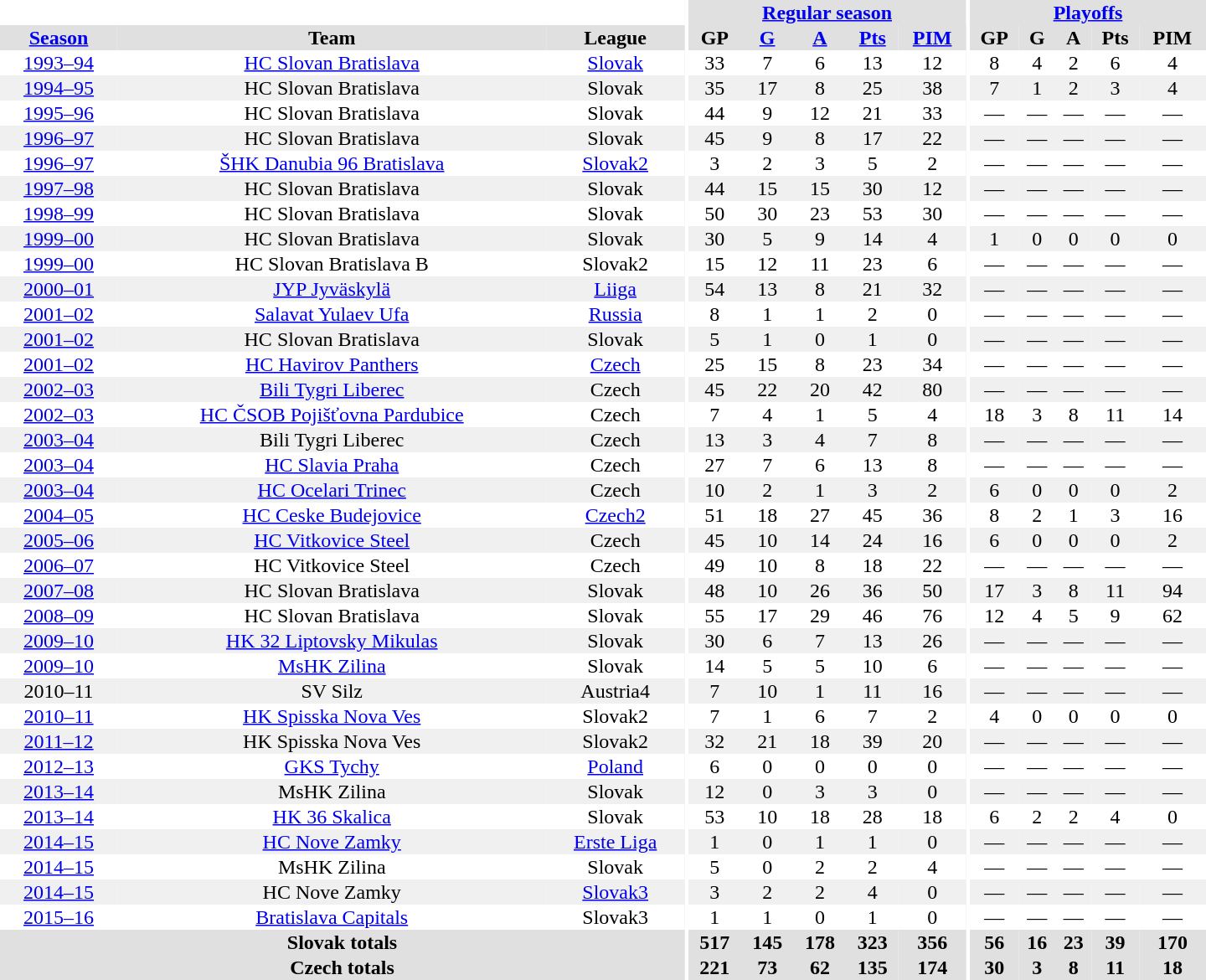<table border="0" cellpadding="1" cellspacing="0" style="text-align:center; width:60em">
<tr bgcolor="#e0e0e0">
<th colspan="3" bgcolor="#ffffff"></th>
<th rowspan="99" bgcolor="#ffffff"></th>
<th colspan="5"><a href='#'>Regular season</a></th>
<th rowspan="99" bgcolor="#ffffff"></th>
<th colspan="5"><a href='#'>Playoffs</a></th>
</tr>
<tr bgcolor="#e0e0e0">
<th><a href='#'>Season</a></th>
<th>Team</th>
<th>League</th>
<th>GP</th>
<th><a href='#'>G</a></th>
<th><a href='#'>A</a></th>
<th><a href='#'>Pts</a></th>
<th><a href='#'>PIM</a></th>
<th>GP</th>
<th>G</th>
<th>A</th>
<th>Pts</th>
<th>PIM</th>
</tr>
<tr>
<td><a href='#'>1993–94</a></td>
<td><a href='#'>HC Slovan Bratislava</a></td>
<td><a href='#'>Slovak</a></td>
<td>33</td>
<td>7</td>
<td>6</td>
<td>13</td>
<td>12</td>
<td>8</td>
<td>4</td>
<td>2</td>
<td>6</td>
<td>4</td>
</tr>
<tr bgcolor="#f0f0f0">
<td><a href='#'>1994–95</a></td>
<td>HC Slovan Bratislava</td>
<td>Slovak</td>
<td>35</td>
<td>17</td>
<td>8</td>
<td>25</td>
<td>38</td>
<td>7</td>
<td>1</td>
<td>2</td>
<td>3</td>
<td>4</td>
</tr>
<tr>
<td><a href='#'>1995–96</a></td>
<td>HC Slovan Bratislava</td>
<td>Slovak</td>
<td>44</td>
<td>9</td>
<td>12</td>
<td>21</td>
<td>33</td>
<td>—</td>
<td>—</td>
<td>—</td>
<td>—</td>
<td>—</td>
</tr>
<tr bgcolor="#f0f0f0">
<td><a href='#'>1996–97</a></td>
<td>HC Slovan Bratislava</td>
<td>Slovak</td>
<td>45</td>
<td>9</td>
<td>8</td>
<td>17</td>
<td>22</td>
<td>—</td>
<td>—</td>
<td>—</td>
<td>—</td>
<td>—</td>
</tr>
<tr>
<td><a href='#'>1996–97</a></td>
<td><a href='#'>ŠHK Danubia 96 Bratislava</a></td>
<td><a href='#'>Slovak2</a></td>
<td>3</td>
<td>2</td>
<td>3</td>
<td>5</td>
<td>2</td>
<td>—</td>
<td>—</td>
<td>—</td>
<td>—</td>
<td>—</td>
</tr>
<tr bgcolor="#f0f0f0">
<td><a href='#'>1997–98</a></td>
<td>HC Slovan Bratislava</td>
<td>Slovak</td>
<td>44</td>
<td>15</td>
<td>15</td>
<td>30</td>
<td>12</td>
<td>—</td>
<td>—</td>
<td>—</td>
<td>—</td>
<td>—</td>
</tr>
<tr>
<td><a href='#'>1998–99</a></td>
<td>HC Slovan Bratislava</td>
<td>Slovak</td>
<td>50</td>
<td>30</td>
<td>23</td>
<td>53</td>
<td>30</td>
<td>—</td>
<td>—</td>
<td>—</td>
<td>—</td>
<td>—</td>
</tr>
<tr bgcolor="#f0f0f0">
<td><a href='#'>1999–00</a></td>
<td>HC Slovan Bratislava</td>
<td>Slovak</td>
<td>30</td>
<td>5</td>
<td>9</td>
<td>14</td>
<td>4</td>
<td>1</td>
<td>0</td>
<td>0</td>
<td>0</td>
<td>0</td>
</tr>
<tr>
<td><a href='#'>1999–00</a></td>
<td>HC Slovan Bratislava B</td>
<td>Slovak2</td>
<td>15</td>
<td>12</td>
<td>11</td>
<td>23</td>
<td>6</td>
<td>—</td>
<td>—</td>
<td>—</td>
<td>—</td>
<td>—</td>
</tr>
<tr bgcolor="#f0f0f0">
<td><a href='#'>2000–01</a></td>
<td><a href='#'>JYP Jyväskylä</a></td>
<td><a href='#'>Liiga</a></td>
<td>54</td>
<td>13</td>
<td>8</td>
<td>21</td>
<td>32</td>
<td>—</td>
<td>—</td>
<td>—</td>
<td>—</td>
<td>—</td>
</tr>
<tr>
<td><a href='#'>2001–02</a></td>
<td><a href='#'>Salavat Yulaev Ufa</a></td>
<td><a href='#'>Russia</a></td>
<td>8</td>
<td>1</td>
<td>1</td>
<td>2</td>
<td>0</td>
<td>—</td>
<td>—</td>
<td>—</td>
<td>—</td>
<td>—</td>
</tr>
<tr bgcolor="#f0f0f0">
<td><a href='#'>2001–02</a></td>
<td>HC Slovan Bratislava</td>
<td>Slovak</td>
<td>5</td>
<td>1</td>
<td>0</td>
<td>1</td>
<td>0</td>
<td>—</td>
<td>—</td>
<td>—</td>
<td>—</td>
<td>—</td>
</tr>
<tr>
<td><a href='#'>2001–02</a></td>
<td><a href='#'>HC Havirov Panthers</a></td>
<td><a href='#'>Czech</a></td>
<td>25</td>
<td>15</td>
<td>8</td>
<td>23</td>
<td>34</td>
<td>—</td>
<td>—</td>
<td>—</td>
<td>—</td>
<td>—</td>
</tr>
<tr bgcolor="#f0f0f0">
<td><a href='#'>2002–03</a></td>
<td><a href='#'>Bili Tygri Liberec</a></td>
<td>Czech</td>
<td>45</td>
<td>22</td>
<td>20</td>
<td>42</td>
<td>80</td>
<td>—</td>
<td>—</td>
<td>—</td>
<td>—</td>
<td>—</td>
</tr>
<tr>
<td><a href='#'>2002–03</a></td>
<td><a href='#'>HC ČSOB Pojišťovna Pardubice</a></td>
<td>Czech</td>
<td>7</td>
<td>4</td>
<td>1</td>
<td>5</td>
<td>4</td>
<td>18</td>
<td>3</td>
<td>8</td>
<td>11</td>
<td>14</td>
</tr>
<tr bgcolor="#f0f0f0">
<td><a href='#'>2003–04</a></td>
<td>Bili Tygri Liberec</td>
<td>Czech</td>
<td>13</td>
<td>3</td>
<td>4</td>
<td>7</td>
<td>8</td>
<td>—</td>
<td>—</td>
<td>—</td>
<td>—</td>
<td>—</td>
</tr>
<tr>
<td><a href='#'>2003–04</a></td>
<td><a href='#'>HC Slavia Praha</a></td>
<td>Czech</td>
<td>27</td>
<td>7</td>
<td>6</td>
<td>13</td>
<td>8</td>
<td>—</td>
<td>—</td>
<td>—</td>
<td>—</td>
<td>—</td>
</tr>
<tr bgcolor="#f0f0f0">
<td><a href='#'>2003–04</a></td>
<td><a href='#'>HC Ocelari Trinec</a></td>
<td>Czech</td>
<td>10</td>
<td>2</td>
<td>1</td>
<td>3</td>
<td>2</td>
<td>6</td>
<td>0</td>
<td>0</td>
<td>0</td>
<td>2</td>
</tr>
<tr>
<td><a href='#'>2004–05</a></td>
<td><a href='#'>HC Ceske Budejovice</a></td>
<td><a href='#'>Czech2</a></td>
<td>51</td>
<td>18</td>
<td>27</td>
<td>45</td>
<td>36</td>
<td>8</td>
<td>2</td>
<td>1</td>
<td>3</td>
<td>16</td>
</tr>
<tr bgcolor="#f0f0f0">
<td><a href='#'>2005–06</a></td>
<td><a href='#'>HC Vitkovice Steel</a></td>
<td>Czech</td>
<td>45</td>
<td>10</td>
<td>14</td>
<td>24</td>
<td>16</td>
<td>6</td>
<td>0</td>
<td>0</td>
<td>0</td>
<td>2</td>
</tr>
<tr>
<td><a href='#'>2006–07</a></td>
<td>HC Vitkovice Steel</td>
<td>Czech</td>
<td>49</td>
<td>10</td>
<td>8</td>
<td>18</td>
<td>22</td>
<td>—</td>
<td>—</td>
<td>—</td>
<td>—</td>
<td>—</td>
</tr>
<tr bgcolor="#f0f0f0">
<td><a href='#'>2007–08</a></td>
<td>HC Slovan Bratislava</td>
<td>Slovak</td>
<td>48</td>
<td>10</td>
<td>26</td>
<td>36</td>
<td>50</td>
<td>17</td>
<td>3</td>
<td>8</td>
<td>11</td>
<td>94</td>
</tr>
<tr>
<td><a href='#'>2008–09</a></td>
<td>HC Slovan Bratislava</td>
<td>Slovak</td>
<td>55</td>
<td>17</td>
<td>29</td>
<td>46</td>
<td>76</td>
<td>12</td>
<td>4</td>
<td>5</td>
<td>9</td>
<td>62</td>
</tr>
<tr bgcolor="#f0f0f0">
<td><a href='#'>2009–10</a></td>
<td><a href='#'>HK 32 Liptovsky Mikulas</a></td>
<td>Slovak</td>
<td>30</td>
<td>6</td>
<td>7</td>
<td>13</td>
<td>26</td>
<td>—</td>
<td>—</td>
<td>—</td>
<td>—</td>
<td>—</td>
</tr>
<tr>
<td><a href='#'>2009–10</a></td>
<td><a href='#'>MsHK Zilina</a></td>
<td>Slovak</td>
<td>14</td>
<td>5</td>
<td>5</td>
<td>10</td>
<td>6</td>
<td>—</td>
<td>—</td>
<td>—</td>
<td>—</td>
<td>—</td>
</tr>
<tr bgcolor="#f0f0f0">
<td>2010–11</td>
<td>SV Silz</td>
<td>Austria4</td>
<td>7</td>
<td>10</td>
<td>1</td>
<td>11</td>
<td>16</td>
<td>—</td>
<td>—</td>
<td>—</td>
<td>—</td>
<td>—</td>
</tr>
<tr>
<td><a href='#'>2010–11</a></td>
<td><a href='#'>HK Spisska Nova Ves</a></td>
<td>Slovak2</td>
<td>7</td>
<td>1</td>
<td>6</td>
<td>7</td>
<td>2</td>
<td>4</td>
<td>0</td>
<td>0</td>
<td>0</td>
<td>0</td>
</tr>
<tr bgcolor="#f0f0f0">
<td><a href='#'>2011–12</a></td>
<td>HK Spisska Nova Ves</td>
<td>Slovak2</td>
<td>32</td>
<td>21</td>
<td>18</td>
<td>39</td>
<td>20</td>
<td>—</td>
<td>—</td>
<td>—</td>
<td>—</td>
<td>—</td>
</tr>
<tr>
<td><a href='#'>2012–13</a></td>
<td><a href='#'>GKS Tychy</a></td>
<td><a href='#'>Poland</a></td>
<td>6</td>
<td>0</td>
<td>0</td>
<td>0</td>
<td>0</td>
<td>—</td>
<td>—</td>
<td>—</td>
<td>—</td>
<td>—</td>
</tr>
<tr bgcolor="#f0f0f0">
<td><a href='#'>2013–14</a></td>
<td>MsHK Zilina</td>
<td>Slovak</td>
<td>12</td>
<td>0</td>
<td>3</td>
<td>3</td>
<td>0</td>
<td>—</td>
<td>—</td>
<td>—</td>
<td>—</td>
<td>—</td>
</tr>
<tr>
<td><a href='#'>2013–14</a></td>
<td><a href='#'>HK 36 Skalica</a></td>
<td>Slovak</td>
<td>53</td>
<td>10</td>
<td>18</td>
<td>28</td>
<td>18</td>
<td>6</td>
<td>2</td>
<td>2</td>
<td>4</td>
<td>0</td>
</tr>
<tr bgcolor="#f0f0f0">
<td><a href='#'>2014–15</a></td>
<td><a href='#'>HC Nove Zamky</a></td>
<td><a href='#'>Erste Liga</a></td>
<td>1</td>
<td>0</td>
<td>1</td>
<td>1</td>
<td>0</td>
<td>—</td>
<td>—</td>
<td>—</td>
<td>—</td>
<td>—</td>
</tr>
<tr>
<td><a href='#'>2014–15</a></td>
<td>MsHK Zilina</td>
<td>Slovak</td>
<td>5</td>
<td>0</td>
<td>2</td>
<td>2</td>
<td>4</td>
<td>—</td>
<td>—</td>
<td>—</td>
<td>—</td>
<td>—</td>
</tr>
<tr bgcolor="#f0f0f0">
<td><a href='#'>2014–15</a></td>
<td>HC Nove Zamky</td>
<td><a href='#'>Slovak3</a></td>
<td>3</td>
<td>2</td>
<td>2</td>
<td>4</td>
<td>0</td>
<td>—</td>
<td>—</td>
<td>—</td>
<td>—</td>
<td>—</td>
</tr>
<tr>
<td><a href='#'>2015–16</a></td>
<td><a href='#'>Bratislava Capitals</a></td>
<td>Slovak3</td>
<td>1</td>
<td>1</td>
<td>0</td>
<td>1</td>
<td>0</td>
<td>—</td>
<td>—</td>
<td>—</td>
<td>—</td>
<td>—</td>
</tr>
<tr>
</tr>
<tr ALIGN="center" bgcolor="#e0e0e0">
<th colspan="3">Slovak totals</th>
<th ALIGN="center">517</th>
<th ALIGN="center">145</th>
<th ALIGN="center">178</th>
<th ALIGN="center">323</th>
<th ALIGN="center">356</th>
<th ALIGN="center">56</th>
<th ALIGN="center">16</th>
<th ALIGN="center">23</th>
<th ALIGN="center">39</th>
<th ALIGN="center">170</th>
</tr>
<tr>
</tr>
<tr ALIGN="center" bgcolor="#e0e0e0">
<th colspan="3">Czech totals</th>
<th ALIGN="center">221</th>
<th ALIGN="center">73</th>
<th ALIGN="center">62</th>
<th ALIGN="center">135</th>
<th ALIGN="center">174</th>
<th ALIGN="center">30</th>
<th ALIGN="center">3</th>
<th ALIGN="center">8</th>
<th ALIGN="center">11</th>
<th ALIGN="center">18</th>
</tr>
</table>
